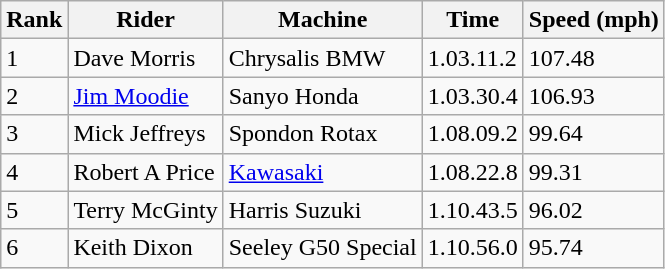<table class="wikitable">
<tr>
<th>Rank</th>
<th>Rider</th>
<th>Machine</th>
<th>Time</th>
<th>Speed (mph)</th>
</tr>
<tr>
<td>1</td>
<td> Dave Morris</td>
<td>Chrysalis BMW</td>
<td>1.03.11.2</td>
<td>107.48</td>
</tr>
<tr>
<td>2</td>
<td> <a href='#'>Jim Moodie</a></td>
<td>Sanyo Honda</td>
<td>1.03.30.4</td>
<td>106.93</td>
</tr>
<tr>
<td>3</td>
<td>Mick Jeffreys</td>
<td>Spondon Rotax</td>
<td>1.08.09.2</td>
<td>99.64</td>
</tr>
<tr>
<td>4</td>
<td> Robert A Price</td>
<td><a href='#'>Kawasaki</a></td>
<td>1.08.22.8</td>
<td>99.31</td>
</tr>
<tr>
<td>5</td>
<td>Terry McGinty</td>
<td>Harris Suzuki</td>
<td>1.10.43.5</td>
<td>96.02</td>
</tr>
<tr>
<td>6</td>
<td>Keith Dixon</td>
<td>Seeley G50 Special</td>
<td>1.10.56.0</td>
<td>95.74</td>
</tr>
</table>
